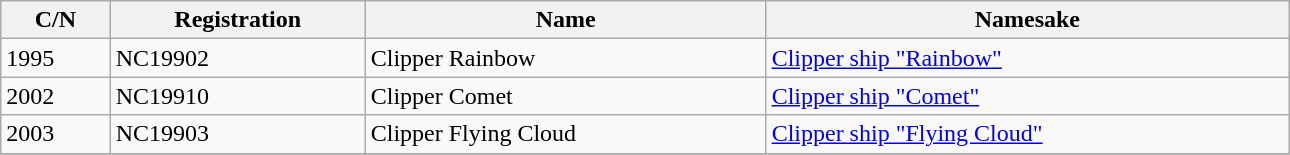<table class="wikitable" style="width:68%">
<tr>
<th>C/N</th>
<th>Registration</th>
<th>Name</th>
<th>Namesake</th>
</tr>
<tr>
<td>1995</td>
<td>NC19902</td>
<td>Clipper Rainbow</td>
<td><a href='#'>Clipper ship "Rainbow"</a></td>
</tr>
<tr>
<td>2002</td>
<td>NC19910</td>
<td>Clipper Comet</td>
<td><a href='#'>Clipper ship "Comet"</a></td>
</tr>
<tr>
<td>2003</td>
<td>NC19903</td>
<td>Clipper Flying Cloud</td>
<td><a href='#'>Clipper ship "Flying Cloud"</a></td>
</tr>
<tr>
</tr>
</table>
